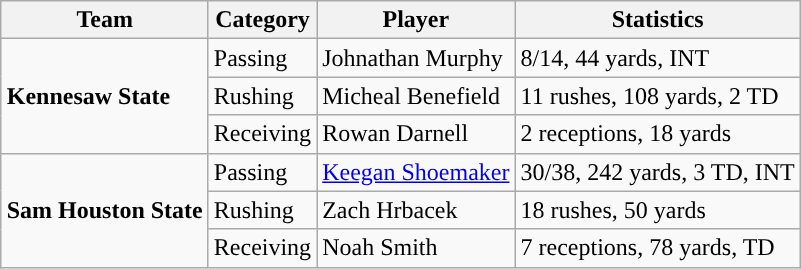<table class="wikitable" style="float: right;">
<tr>
<th>Team</th>
<th>Category</th>
<th>Player</th>
<th>Statistics</th>
</tr>
<tr>
<td rowspan=3><strong>Kennesaw State</strong></td>
<td>Passing</td>
<td>Johnathan Murphy</td>
<td>8/14, 44 yards, INT</td>
</tr>
<tr>
<td>Rushing</td>
<td>Micheal Benefield</td>
<td>11 rushes, 108 yards, 2 TD</td>
</tr>
<tr>
<td>Receiving</td>
<td>Rowan Darnell</td>
<td>2 receptions, 18 yards</td>
</tr>
<tr>
<td rowspan=3><strong>Sam Houston State</strong></td>
<td>Passing</td>
<td><a href='#'>Keegan Shoemaker</a></td>
<td>30/38, 242 yards, 3 TD, INT</td>
</tr>
<tr>
<td>Rushing</td>
<td>Zach Hrbacek</td>
<td>18 rushes, 50 yards</td>
</tr>
<tr>
<td>Receiving</td>
<td>Noah Smith</td>
<td>7 receptions, 78 yards, TD</td>
</tr>
</table>
